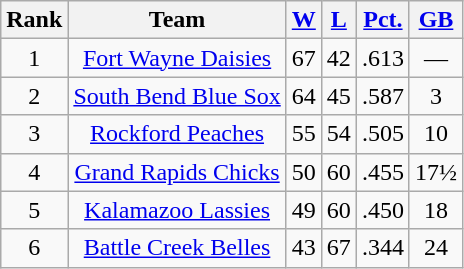<table class="wikitable" style="text-align:center;">
<tr>
<th>Rank</th>
<th>Team</th>
<th><a href='#'>W</a></th>
<th><a href='#'>L</a></th>
<th><a href='#'>Pct.</a></th>
<th><a href='#'>GB</a></th>
</tr>
<tr>
<td>1</td>
<td><a href='#'>Fort Wayne Daisies</a></td>
<td>67</td>
<td>42</td>
<td>.613</td>
<td>—</td>
</tr>
<tr>
<td>2</td>
<td><a href='#'>South Bend Blue Sox</a></td>
<td>64</td>
<td>45</td>
<td>.587</td>
<td>3</td>
</tr>
<tr>
<td>3</td>
<td><a href='#'>Rockford Peaches</a></td>
<td>55</td>
<td>54</td>
<td>.505</td>
<td>10</td>
</tr>
<tr>
<td>4</td>
<td><a href='#'>Grand Rapids Chicks</a></td>
<td>50</td>
<td>60</td>
<td>.455</td>
<td>17½</td>
</tr>
<tr>
<td>5</td>
<td><a href='#'>Kalamazoo Lassies</a></td>
<td>49</td>
<td>60</td>
<td>.450</td>
<td>18</td>
</tr>
<tr>
<td>6</td>
<td><a href='#'>Battle Creek Belles</a></td>
<td>43</td>
<td>67</td>
<td>.344</td>
<td>24</td>
</tr>
</table>
